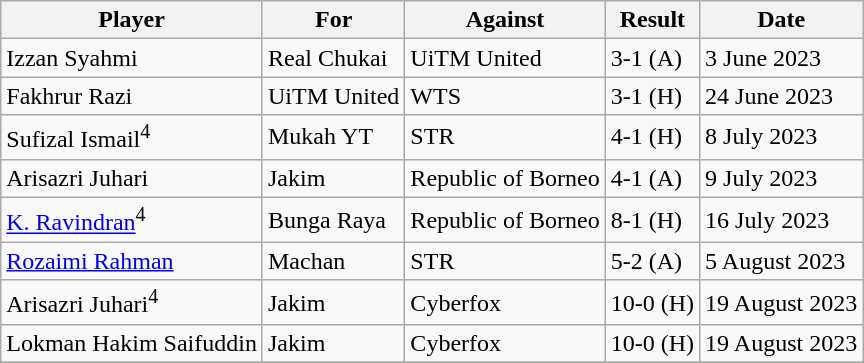<table class="wikitable">
<tr>
<th>Player</th>
<th>For</th>
<th>Against</th>
<th style="text-align:center">Result</th>
<th>Date</th>
</tr>
<tr>
<td> Izzan Syahmi</td>
<td>Real Chukai</td>
<td>UiTM United</td>
<td>3-1 (A)</td>
<td>3 June 2023</td>
</tr>
<tr>
<td> Fakhrur Razi</td>
<td>UiTM United</td>
<td>WTS</td>
<td>3-1 (H)</td>
<td>24 June 2023</td>
</tr>
<tr>
<td> Sufizal Ismail<sup>4</sup></td>
<td>Mukah YT</td>
<td>STR</td>
<td>4-1 (H)</td>
<td>8 July 2023</td>
</tr>
<tr>
<td> Arisazri Juhari</td>
<td>Jakim</td>
<td>Republic of Borneo</td>
<td>4-1 (A)</td>
<td>9 July 2023</td>
</tr>
<tr>
<td> <a href='#'>K. Ravindran</a><sup>4</sup></td>
<td>Bunga Raya</td>
<td>Republic of Borneo</td>
<td>8-1 (H)</td>
<td>16 July 2023</td>
</tr>
<tr>
<td> <a href='#'>Rozaimi Rahman</a></td>
<td>Machan</td>
<td>STR</td>
<td>5-2 (A)</td>
<td>5 August 2023</td>
</tr>
<tr>
<td> Arisazri Juhari<sup>4</sup></td>
<td>Jakim</td>
<td>Cyberfox</td>
<td>10-0 (H)</td>
<td>19 August 2023</td>
</tr>
<tr>
<td> Lokman Hakim Saifuddin</td>
<td>Jakim</td>
<td>Cyberfox</td>
<td>10-0 (H)</td>
<td>19 August 2023</td>
</tr>
<tr>
</tr>
</table>
